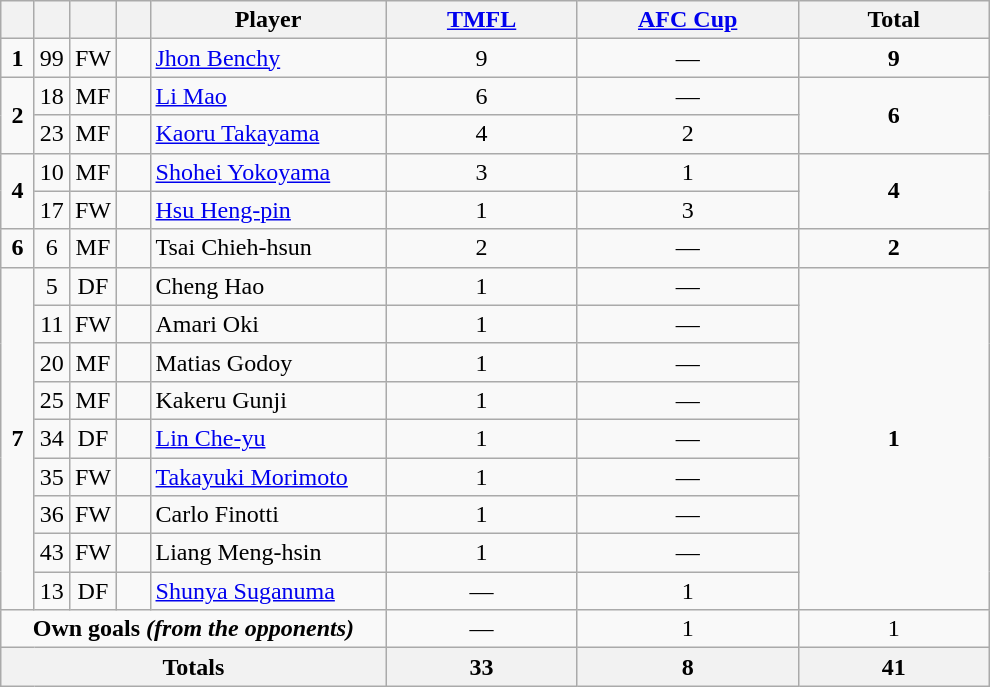<table class="wikitable" style="text-align:center">
<tr>
<th width=15></th>
<th width=15></th>
<th width=15></th>
<th width=15></th>
<th width=150>Player</th>
<th width=120><a href='#'>TMFL</a></th>
<th width=140><a href='#'>AFC Cup</a></th>
<th width=120>Total</th>
</tr>
<tr>
<td><strong>1</strong></td>
<td>99</td>
<td>FW</td>
<td></td>
<td align=left><a href='#'>Jhon Benchy</a></td>
<td>9</td>
<td>—</td>
<td><strong>9</strong></td>
</tr>
<tr>
<td rowspan="2"><strong>2</strong></td>
<td>18</td>
<td>MF</td>
<td></td>
<td align=left><a href='#'>Li Mao</a></td>
<td>6</td>
<td>—</td>
<td rowspan="2"><strong>6</strong></td>
</tr>
<tr>
<td>23</td>
<td>MF</td>
<td></td>
<td align=left><a href='#'>Kaoru Takayama</a></td>
<td>4</td>
<td>2</td>
</tr>
<tr>
<td rowspan="2"><strong>4</strong></td>
<td>10</td>
<td>MF</td>
<td></td>
<td align=left><a href='#'>Shohei Yokoyama</a></td>
<td>3</td>
<td>1</td>
<td rowspan="2"><strong>4</strong></td>
</tr>
<tr>
<td>17</td>
<td>FW</td>
<td></td>
<td align=left><a href='#'>Hsu Heng-pin</a></td>
<td>1</td>
<td>3</td>
</tr>
<tr>
<td><strong>6</strong></td>
<td>6</td>
<td>MF</td>
<td></td>
<td align=left>Tsai Chieh-hsun</td>
<td>2</td>
<td>—</td>
<td><strong>2</strong></td>
</tr>
<tr>
<td rowspan="9"><strong>7</strong></td>
<td>5</td>
<td>DF</td>
<td></td>
<td align=left>Cheng Hao</td>
<td>1</td>
<td>—</td>
<td rowspan="9"><strong>1</strong></td>
</tr>
<tr>
<td>11</td>
<td>FW</td>
<td></td>
<td align=left>Amari Oki</td>
<td>1</td>
<td>—</td>
</tr>
<tr>
<td>20</td>
<td>MF</td>
<td></td>
<td align=left>Matias Godoy</td>
<td>1</td>
<td>—</td>
</tr>
<tr>
<td>25</td>
<td>MF</td>
<td></td>
<td align=left>Kakeru Gunji</td>
<td>1</td>
<td>—</td>
</tr>
<tr>
<td>34</td>
<td>DF</td>
<td></td>
<td align=left><a href='#'>Lin Che-yu</a></td>
<td>1</td>
<td>—</td>
</tr>
<tr>
<td>35</td>
<td>FW</td>
<td></td>
<td align=left><a href='#'>Takayuki Morimoto</a></td>
<td>1</td>
<td>—</td>
</tr>
<tr>
<td>36</td>
<td>FW</td>
<td></td>
<td align=left>Carlo Finotti</td>
<td>1</td>
<td>—</td>
</tr>
<tr>
<td>43</td>
<td>FW</td>
<td></td>
<td align=left>Liang Meng-hsin</td>
<td>1</td>
<td>—</td>
</tr>
<tr>
<td>13</td>
<td>DF</td>
<td></td>
<td align=left><a href='#'>Shunya Suganuma</a></td>
<td>—</td>
<td>1</td>
</tr>
<tr>
<td colspan=5><strong>Own goals <em>(from the opponents)<strong><em></td>
<td>—</td>
<td>1</td>
<td></strong>1<strong></td>
</tr>
<tr>
<th colspan=5></strong>Totals<strong></th>
<th></strong>33<strong></th>
<th></strong>8<strong></th>
<th></strong>41<strong></th>
</tr>
</table>
